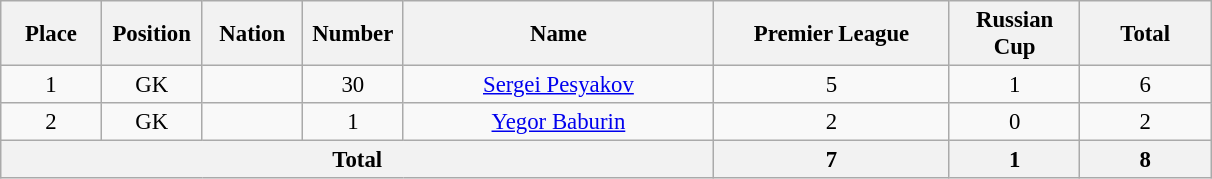<table class="wikitable" style="font-size: 95%; text-align: center;">
<tr>
<th width=60>Place</th>
<th width=60>Position</th>
<th width=60>Nation</th>
<th width=60>Number</th>
<th width=200>Name</th>
<th width=150>Premier League</th>
<th width=80>Russian Cup</th>
<th width=80>Total</th>
</tr>
<tr>
<td>1</td>
<td>GK</td>
<td></td>
<td>30</td>
<td><a href='#'>Sergei Pesyakov</a></td>
<td>5</td>
<td>1</td>
<td>6</td>
</tr>
<tr>
<td>2</td>
<td>GK</td>
<td></td>
<td>1</td>
<td><a href='#'>Yegor Baburin</a></td>
<td>2</td>
<td>0</td>
<td>2</td>
</tr>
<tr>
<th colspan=5>Total</th>
<th>7</th>
<th>1</th>
<th>8</th>
</tr>
</table>
